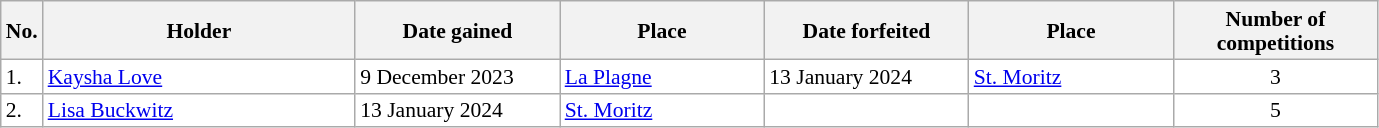<table class="wikitable plainrowheaders" style="background:#fff; font-size:90%; line-height:16px; border:grey solid 1px; border-collapse:collapse;">
<tr>
<th style="width:1em;">No.</th>
<th style="width:14em;">Holder</th>
<th style="width:9em;">Date gained</th>
<th style="width:9em;">Place</th>
<th style="width:9em;">Date forfeited</th>
<th style="width:9em;">Place</th>
<th style="width:9em;">Number of competitions</th>
</tr>
<tr>
<td>1.</td>
<td> <a href='#'>Kaysha Love</a></td>
<td>9 December 2023</td>
<td> <a href='#'>La Plagne</a></td>
<td>13 January 2024</td>
<td> <a href='#'>St. Moritz</a></td>
<td align=center>3</td>
</tr>
<tr>
<td>2.</td>
<td> <a href='#'>Lisa Buckwitz</a></td>
<td>13 January 2024</td>
<td> <a href='#'>St. Moritz</a></td>
<td></td>
<td></td>
<td align=center>5</td>
</tr>
</table>
